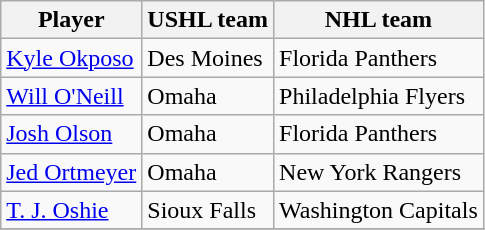<table class="wikitable">
<tr>
<th>Player</th>
<th>USHL team</th>
<th>NHL team</th>
</tr>
<tr>
<td><a href='#'>Kyle Okposo</a></td>
<td>Des Moines</td>
<td>Florida Panthers</td>
</tr>
<tr>
<td><a href='#'>Will O'Neill</a></td>
<td>Omaha</td>
<td>Philadelphia Flyers</td>
</tr>
<tr>
<td><a href='#'>Josh Olson</a></td>
<td>Omaha</td>
<td>Florida Panthers</td>
</tr>
<tr>
<td><a href='#'>Jed Ortmeyer</a></td>
<td>Omaha</td>
<td>New York Rangers</td>
</tr>
<tr>
<td><a href='#'>T. J. Oshie</a></td>
<td>Sioux Falls</td>
<td>Washington Capitals</td>
</tr>
<tr>
</tr>
</table>
